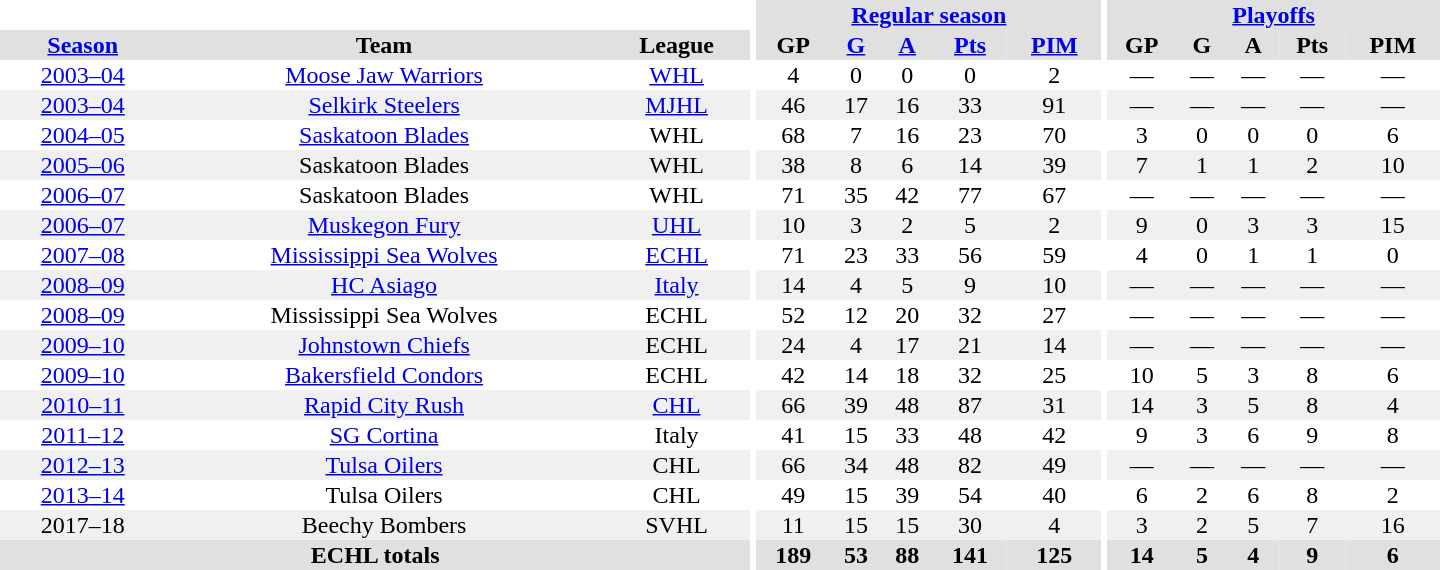<table border="0" cellpadding="1" cellspacing="0" style="text-align:center; width:60em">
<tr bgcolor="#e0e0e0">
<th colspan="3" bgcolor="#ffffff"></th>
<th rowspan="99" bgcolor="#ffffff"></th>
<th colspan="5"><a href='#'>Regular season</a></th>
<th rowspan="99" bgcolor="#ffffff"></th>
<th colspan="5"><a href='#'>Playoffs</a></th>
</tr>
<tr bgcolor="#e0e0e0">
<th><a href='#'>Season</a></th>
<th>Team</th>
<th>League</th>
<th>GP</th>
<th><a href='#'>G</a></th>
<th><a href='#'>A</a></th>
<th><a href='#'>Pts</a></th>
<th><a href='#'>PIM</a></th>
<th>GP</th>
<th>G</th>
<th>A</th>
<th>Pts</th>
<th>PIM</th>
</tr>
<tr>
<td><a href='#'>2003–04</a></td>
<td><a href='#'>Moose Jaw Warriors</a></td>
<td><a href='#'>WHL</a></td>
<td>4</td>
<td>0</td>
<td>0</td>
<td>0</td>
<td>2</td>
<td>—</td>
<td>—</td>
<td>—</td>
<td>—</td>
<td>—</td>
</tr>
<tr bgcolor="#f0f0f0">
<td><a href='#'>2003–04</a></td>
<td><a href='#'>Selkirk Steelers</a></td>
<td><a href='#'>MJHL</a></td>
<td>46</td>
<td>17</td>
<td>16</td>
<td>33</td>
<td>91</td>
<td>—</td>
<td>—</td>
<td>—</td>
<td>—</td>
<td>—</td>
</tr>
<tr>
<td><a href='#'>2004–05</a></td>
<td><a href='#'>Saskatoon Blades</a></td>
<td>WHL</td>
<td>68</td>
<td>7</td>
<td>16</td>
<td>23</td>
<td>70</td>
<td>3</td>
<td>0</td>
<td>0</td>
<td>0</td>
<td>6</td>
</tr>
<tr bgcolor="#f0f0f0">
<td><a href='#'>2005–06</a></td>
<td>Saskatoon Blades</td>
<td>WHL</td>
<td>38</td>
<td>8</td>
<td>6</td>
<td>14</td>
<td>39</td>
<td>7</td>
<td>1</td>
<td>1</td>
<td>2</td>
<td>10</td>
</tr>
<tr>
<td><a href='#'>2006–07</a></td>
<td>Saskatoon Blades</td>
<td>WHL</td>
<td>71</td>
<td>35</td>
<td>42</td>
<td>77</td>
<td>67</td>
<td>—</td>
<td>—</td>
<td>—</td>
<td>—</td>
<td>—</td>
</tr>
<tr bgcolor="#f0f0f0">
<td><a href='#'>2006–07</a></td>
<td><a href='#'>Muskegon Fury</a></td>
<td><a href='#'>UHL</a></td>
<td>10</td>
<td>3</td>
<td>2</td>
<td>5</td>
<td>2</td>
<td>9</td>
<td>0</td>
<td>3</td>
<td>3</td>
<td>15</td>
</tr>
<tr>
<td><a href='#'>2007–08</a></td>
<td><a href='#'>Mississippi Sea Wolves</a></td>
<td><a href='#'>ECHL</a></td>
<td>71</td>
<td>23</td>
<td>33</td>
<td>56</td>
<td>59</td>
<td>4</td>
<td>0</td>
<td>1</td>
<td>1</td>
<td>0</td>
</tr>
<tr bgcolor="#f0f0f0">
<td><a href='#'>2008–09</a></td>
<td><a href='#'>HC Asiago</a></td>
<td><a href='#'>Italy</a></td>
<td>14</td>
<td>4</td>
<td>5</td>
<td>9</td>
<td>10</td>
<td>—</td>
<td>—</td>
<td>—</td>
<td>—</td>
<td>—</td>
</tr>
<tr>
<td><a href='#'>2008–09</a></td>
<td>Mississippi Sea Wolves</td>
<td>ECHL</td>
<td>52</td>
<td>12</td>
<td>20</td>
<td>32</td>
<td>27</td>
<td>—</td>
<td>—</td>
<td>—</td>
<td>—</td>
<td>—</td>
</tr>
<tr bgcolor="#f0f0f0">
<td><a href='#'>2009–10</a></td>
<td><a href='#'>Johnstown Chiefs</a></td>
<td>ECHL</td>
<td>24</td>
<td>4</td>
<td>17</td>
<td>21</td>
<td>14</td>
<td>—</td>
<td>—</td>
<td>—</td>
<td>—</td>
<td>—</td>
</tr>
<tr>
<td><a href='#'>2009–10</a></td>
<td><a href='#'>Bakersfield Condors</a></td>
<td>ECHL</td>
<td>42</td>
<td>14</td>
<td>18</td>
<td>32</td>
<td>25</td>
<td>10</td>
<td>5</td>
<td>3</td>
<td>8</td>
<td>6</td>
</tr>
<tr bgcolor="#f0f0f0">
<td><a href='#'>2010–11</a></td>
<td><a href='#'>Rapid City Rush</a></td>
<td><a href='#'>CHL</a></td>
<td>66</td>
<td>39</td>
<td>48</td>
<td>87</td>
<td>31</td>
<td>14</td>
<td>3</td>
<td>5</td>
<td>8</td>
<td>4</td>
</tr>
<tr>
<td><a href='#'>2011–12</a></td>
<td><a href='#'>SG Cortina</a></td>
<td>Italy</td>
<td>41</td>
<td>15</td>
<td>33</td>
<td>48</td>
<td>42</td>
<td>9</td>
<td>3</td>
<td>6</td>
<td>9</td>
<td>8</td>
</tr>
<tr bgcolor="#f0f0f0">
<td><a href='#'>2012–13</a></td>
<td><a href='#'>Tulsa Oilers</a></td>
<td>CHL</td>
<td>66</td>
<td>34</td>
<td>48</td>
<td>82</td>
<td>49</td>
<td>—</td>
<td>—</td>
<td>—</td>
<td>—</td>
<td>—</td>
</tr>
<tr>
<td><a href='#'>2013–14</a></td>
<td>Tulsa Oilers</td>
<td>CHL</td>
<td>49</td>
<td>15</td>
<td>39</td>
<td>54</td>
<td>40</td>
<td>6</td>
<td>2</td>
<td>6</td>
<td>8</td>
<td>2</td>
</tr>
<tr bgcolor="#f0f0f0">
<td>2017–18</td>
<td>Beechy Bombers</td>
<td>SVHL</td>
<td>11</td>
<td>15</td>
<td>15</td>
<td>30</td>
<td>4</td>
<td>3</td>
<td>2</td>
<td>5</td>
<td>7</td>
<td>16</td>
</tr>
<tr>
</tr>
<tr ALIGN="center" bgcolor="#e0e0e0">
<th colspan="3">ECHL totals</th>
<th ALIGN="center">189</th>
<th ALIGN="center">53</th>
<th ALIGN="center">88</th>
<th ALIGN="center">141</th>
<th ALIGN="center">125</th>
<th ALIGN="center">14</th>
<th ALIGN="center">5</th>
<th ALIGN="center">4</th>
<th ALIGN="center">9</th>
<th ALIGN="center">6</th>
</tr>
</table>
